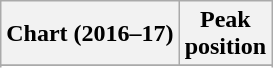<table class="wikitable sortable plainrowheaders">
<tr>
<th>Chart (2016–17)</th>
<th>Peak<br>position</th>
</tr>
<tr>
</tr>
<tr>
</tr>
<tr>
</tr>
</table>
